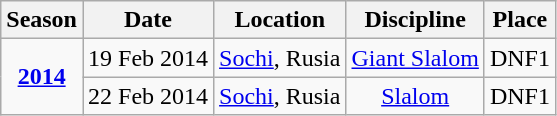<table class="wikitable">
<tr>
<th>Season</th>
<th>Date</th>
<th>Location</th>
<th>Discipline</th>
<th>Place</th>
</tr>
<tr align=center>
<td center rowspan=2><strong><a href='#'>2014</a></strong></td>
<td>19 Feb 2014</td>
<td> <a href='#'>Sochi</a>, Rusia</td>
<td><a href='#'>Giant Slalom</a></td>
<td>DNF1</td>
</tr>
<tr align=center>
<td>22 Feb 2014</td>
<td> <a href='#'>Sochi</a>, Rusia</td>
<td><a href='#'>Slalom</a></td>
<td>DNF1</td>
</tr>
</table>
